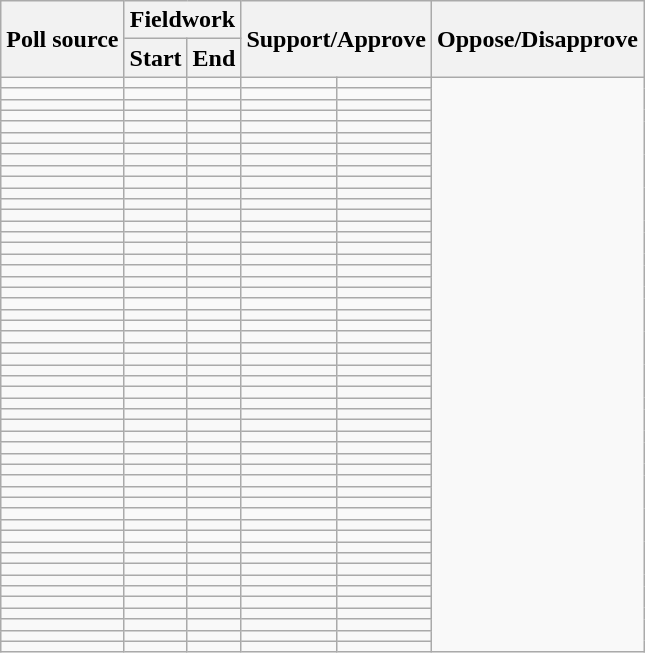<table class="wikitable collapsible collapsed sortable" style="text-align:center;">
<tr>
<th rowspan="2">Poll source</th>
<th colspan="2">Fieldwork</th>
<th colspan="2" rowspan="2">Support/Approve</th>
<th colspan="2" rowspan="2">Oppose/Disapprove</th>
</tr>
<tr>
<th>Start</th>
<th>End</th>
</tr>
<tr>
<td></td>
<td></td>
<td></td>
<td></td>
<td></td>
</tr>
<tr>
<td></td>
<td></td>
<td></td>
<td></td>
<td></td>
</tr>
<tr>
<td></td>
<td></td>
<td></td>
<td></td>
<td></td>
</tr>
<tr>
<td></td>
<td></td>
<td></td>
<td></td>
<td></td>
</tr>
<tr>
<td></td>
<td></td>
<td></td>
<td></td>
<td></td>
</tr>
<tr>
<td></td>
<td></td>
<td></td>
<td></td>
<td></td>
</tr>
<tr>
<td></td>
<td></td>
<td></td>
<td></td>
<td></td>
</tr>
<tr>
<td></td>
<td></td>
<td></td>
<td></td>
<td></td>
</tr>
<tr>
<td></td>
<td></td>
<td></td>
<td></td>
<td></td>
</tr>
<tr>
<td></td>
<td></td>
<td></td>
<td></td>
<td></td>
</tr>
<tr>
<td></td>
<td></td>
<td></td>
<td></td>
<td></td>
</tr>
<tr>
<td></td>
<td></td>
<td></td>
<td></td>
<td></td>
</tr>
<tr>
<td></td>
<td></td>
<td></td>
<td></td>
<td></td>
</tr>
<tr>
<td></td>
<td></td>
<td></td>
<td></td>
<td></td>
</tr>
<tr>
<td></td>
<td></td>
<td></td>
<td></td>
<td></td>
</tr>
<tr>
<td></td>
<td></td>
<td></td>
<td></td>
<td></td>
</tr>
<tr>
<td></td>
<td></td>
<td></td>
<td></td>
<td></td>
</tr>
<tr>
<td></td>
<td></td>
<td></td>
<td></td>
<td></td>
</tr>
<tr>
<td></td>
<td></td>
<td></td>
<td></td>
<td></td>
</tr>
<tr>
<td></td>
<td></td>
<td></td>
<td></td>
<td></td>
</tr>
<tr>
<td></td>
<td></td>
<td></td>
<td></td>
<td></td>
</tr>
<tr>
<td></td>
<td></td>
<td></td>
<td></td>
<td></td>
</tr>
<tr>
<td></td>
<td></td>
<td></td>
<td></td>
<td></td>
</tr>
<tr>
<td></td>
<td></td>
<td></td>
<td></td>
<td></td>
</tr>
<tr>
<td></td>
<td></td>
<td></td>
<td></td>
<td></td>
</tr>
<tr>
<td></td>
<td></td>
<td></td>
<td></td>
<td></td>
</tr>
<tr>
<td></td>
<td></td>
<td></td>
<td></td>
<td></td>
</tr>
<tr>
<td></td>
<td></td>
<td></td>
<td></td>
<td></td>
</tr>
<tr>
<td></td>
<td></td>
<td></td>
<td></td>
<td></td>
</tr>
<tr>
<td></td>
<td></td>
<td></td>
<td></td>
<td></td>
</tr>
<tr>
<td></td>
<td></td>
<td></td>
<td></td>
<td></td>
</tr>
<tr>
<td></td>
<td></td>
<td></td>
<td></td>
<td></td>
</tr>
<tr>
<td></td>
<td></td>
<td></td>
<td></td>
<td></td>
</tr>
<tr>
<td></td>
<td></td>
<td></td>
<td></td>
<td></td>
</tr>
<tr>
<td></td>
<td></td>
<td></td>
<td></td>
<td></td>
</tr>
<tr>
<td></td>
<td></td>
<td></td>
<td></td>
<td></td>
</tr>
<tr>
<td></td>
<td></td>
<td></td>
<td></td>
<td></td>
</tr>
<tr>
<td></td>
<td></td>
<td></td>
<td></td>
<td></td>
</tr>
<tr>
<td></td>
<td></td>
<td></td>
<td></td>
<td></td>
</tr>
<tr>
<td></td>
<td></td>
<td></td>
<td></td>
<td></td>
</tr>
<tr>
<td></td>
<td></td>
<td></td>
<td></td>
<td></td>
</tr>
<tr>
<td></td>
<td></td>
<td></td>
<td></td>
<td></td>
</tr>
<tr>
<td></td>
<td></td>
<td></td>
<td></td>
<td></td>
</tr>
<tr>
<td></td>
<td></td>
<td></td>
<td></td>
<td></td>
</tr>
<tr>
<td></td>
<td></td>
<td></td>
<td></td>
<td></td>
</tr>
<tr>
<td></td>
<td></td>
<td></td>
<td></td>
<td></td>
</tr>
<tr>
<td></td>
<td></td>
<td></td>
<td></td>
<td></td>
</tr>
<tr>
<td></td>
<td></td>
<td></td>
<td></td>
<td></td>
</tr>
<tr>
<td></td>
<td></td>
<td></td>
<td></td>
<td></td>
</tr>
<tr>
<td></td>
<td></td>
<td></td>
<td></td>
<td></td>
</tr>
<tr>
<td></td>
<td></td>
<td></td>
<td></td>
<td></td>
</tr>
<tr>
<td></td>
<td></td>
<td></td>
<td></td>
<td></td>
</tr>
</table>
